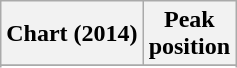<table class="wikitable plainheaders sortable">
<tr>
<th align="left">Chart (2014)</th>
<th align="center">Peak<br>position</th>
</tr>
<tr>
</tr>
<tr>
</tr>
<tr>
</tr>
</table>
